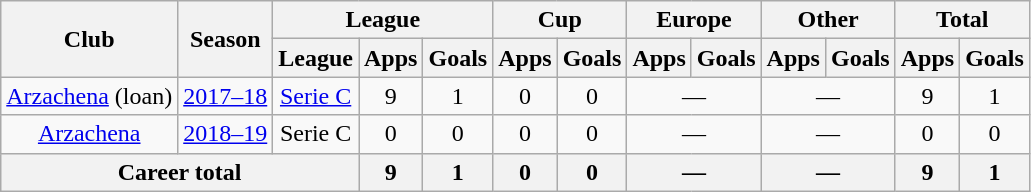<table class="wikitable" style="text-align: center;">
<tr>
<th rowspan="2">Club</th>
<th rowspan="2">Season</th>
<th colspan="3">League</th>
<th colspan="2">Cup</th>
<th colspan="2">Europe</th>
<th colspan="2">Other</th>
<th colspan="2">Total</th>
</tr>
<tr>
<th>League</th>
<th>Apps</th>
<th>Goals</th>
<th>Apps</th>
<th>Goals</th>
<th>Apps</th>
<th>Goals</th>
<th>Apps</th>
<th>Goals</th>
<th>Apps</th>
<th>Goals</th>
</tr>
<tr>
<td><a href='#'>Arzachena</a> (loan)</td>
<td><a href='#'>2017–18</a></td>
<td><a href='#'>Serie C</a></td>
<td>9</td>
<td>1</td>
<td>0</td>
<td>0</td>
<td colspan="2">—</td>
<td colspan="2">—</td>
<td>9</td>
<td>1</td>
</tr>
<tr>
<td><a href='#'>Arzachena</a></td>
<td><a href='#'>2018–19</a></td>
<td>Serie C</td>
<td>0</td>
<td>0</td>
<td>0</td>
<td>0</td>
<td colspan="2">—</td>
<td colspan="2">—</td>
<td>0</td>
<td>0</td>
</tr>
<tr>
<th colspan="3">Career total</th>
<th>9</th>
<th>1</th>
<th>0</th>
<th>0</th>
<th colspan="2">—</th>
<th colspan="2">—</th>
<th>9</th>
<th>1</th>
</tr>
</table>
